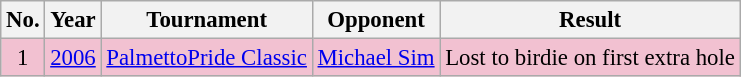<table class="wikitable" style="font-size:95%;">
<tr>
<th>No.</th>
<th>Year</th>
<th>Tournament</th>
<th>Opponent</th>
<th>Result</th>
</tr>
<tr style="background:#F2C1D1;">
<td align=center>1</td>
<td><a href='#'>2006</a></td>
<td><a href='#'>PalmettoPride Classic</a></td>
<td> <a href='#'>Michael Sim</a></td>
<td>Lost to birdie on first extra hole</td>
</tr>
</table>
